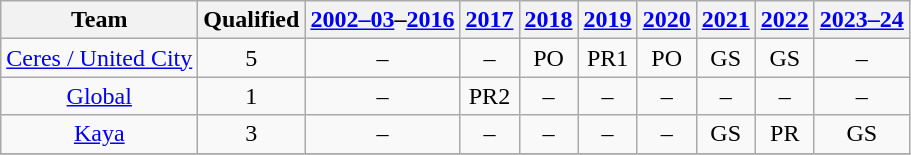<table class="wikitable" style="text-align: center">
<tr>
<th>Team</th>
<th>Qualified</th>
<th><a href='#'>2002–03</a>–<a href='#'>2016</a></th>
<th><a href='#'>2017</a></th>
<th><a href='#'>2018</a></th>
<th><a href='#'>2019</a></th>
<th><a href='#'>2020</a></th>
<th><a href='#'>2021</a></th>
<th><a href='#'>2022</a></th>
<th><a href='#'>2023–24</a></th>
</tr>
<tr>
<td><a href='#'>Ceres / United City</a></td>
<td>5</td>
<td>–</td>
<td>–</td>
<td>PO</td>
<td>PR1</td>
<td>PO</td>
<td>GS</td>
<td>GS</td>
<td>–</td>
</tr>
<tr>
<td><a href='#'>Global</a></td>
<td>1</td>
<td>–</td>
<td>PR2</td>
<td>–</td>
<td>–</td>
<td>–</td>
<td>–</td>
<td>–</td>
<td>–</td>
</tr>
<tr>
<td><a href='#'>Kaya</a></td>
<td>3</td>
<td>–</td>
<td>–</td>
<td>–</td>
<td>–</td>
<td>–</td>
<td>GS</td>
<td>PR</td>
<td>GS</td>
</tr>
<tr>
</tr>
</table>
